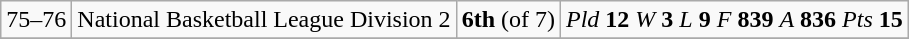<table class="wikitable">
<tr>
<td>75–76</td>
<td>National Basketball League Division 2</td>
<td><strong>6th</strong> (of 7)</td>
<td><em> Pld</em> <strong>12</strong>    <em>W</em> <strong>3</strong>    <em>L</em> <strong>9</strong>    <em>F</em> <strong>839</strong>    <em>A</em> <strong>836</strong>    <em>Pts</em> <strong>15</strong></td>
</tr>
<tr>
</tr>
</table>
